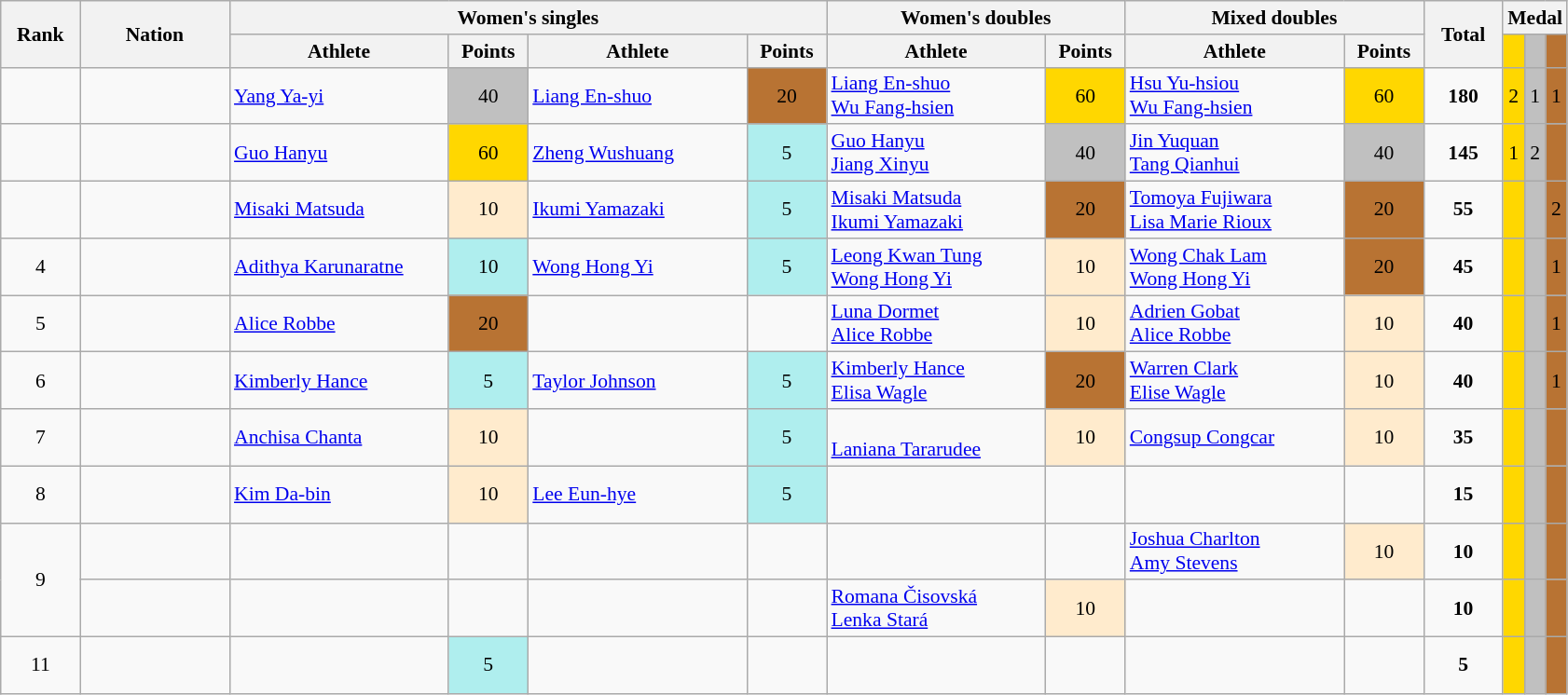<table class="wikitable" style="font-size:90%; text-align:center">
<tr>
<th rowspan="2" width="50">Rank</th>
<th rowspan="2" width="100">Nation</th>
<th colspan="4">Women's singles</th>
<th colspan="2">Women's doubles</th>
<th colspan="2">Mixed doubles</th>
<th rowspan="2" width="50">Total</th>
<th colspan="3">Medal</th>
</tr>
<tr>
<th width="150">Athlete</th>
<th width="50">Points</th>
<th width="150">Athlete</th>
<th width="50">Points</th>
<th width="150">Athlete</th>
<th width="50">Points</th>
<th width="150">Athlete</th>
<th width="50">Points</th>
<th style="background-color:#FFD700"></th>
<th style="background-color:#C0C0C0"></th>
<th style="background-color:#B87333"></th>
</tr>
<tr>
<td></td>
<td align="left"></td>
<td align="left"><a href='#'>Yang Ya-yi</a></td>
<td bgcolor="#C0C0C0">40</td>
<td align="left"><a href='#'>Liang En-shuo</a></td>
<td bgcolor="#B87333">20</td>
<td align="left"><a href='#'>Liang En-shuo</a><br><a href='#'>Wu Fang-hsien</a></td>
<td bgcolor="#FFD700">60</td>
<td align="left"><a href='#'>Hsu Yu-hsiou</a><br><a href='#'>Wu Fang-hsien</a></td>
<td bgcolor="#FFD700">60</td>
<td><strong>180</strong></td>
<td bgcolor="#FFD700">2</td>
<td bgcolor="#C0C0C0">1</td>
<td bgcolor="#B87333">1</td>
</tr>
<tr>
<td></td>
<td align="left"></td>
<td align="left"><a href='#'>Guo Hanyu</a></td>
<td bgcolor="#FFD700">60</td>
<td align="left"><a href='#'>Zheng Wushuang</a></td>
<td bgcolor="#AFEEEE">5</td>
<td align="left"><a href='#'>Guo Hanyu</a><br><a href='#'>Jiang Xinyu</a></td>
<td bgcolor="#C0C0C0">40</td>
<td align="left"><a href='#'>Jin Yuquan</a><br><a href='#'>Tang Qianhui</a></td>
<td bgcolor="#C0C0C0">40</td>
<td><strong>145</strong></td>
<td bgcolor="#FFD700">1</td>
<td bgcolor="#C0C0C0">2</td>
<td bgcolor="#B87333"></td>
</tr>
<tr>
<td></td>
<td align="left"></td>
<td align="left"><a href='#'>Misaki Matsuda</a></td>
<td bgcolor="#FFEBCD">10</td>
<td align="left"><a href='#'>Ikumi Yamazaki</a></td>
<td bgcolor="#AFEEEE">5</td>
<td align="left"><a href='#'>Misaki Matsuda</a><br><a href='#'>Ikumi Yamazaki</a></td>
<td bgcolor="#B87333">20</td>
<td align="left"><a href='#'>Tomoya Fujiwara</a><br><a href='#'>Lisa Marie Rioux</a></td>
<td bgcolor="#B87333">20</td>
<td><strong>55</strong></td>
<td bgcolor="#FFD700"></td>
<td bgcolor="#C0C0C0"></td>
<td bgcolor="#B87333">2</td>
</tr>
<tr>
<td>4</td>
<td align="left"></td>
<td align="left"><a href='#'>Adithya Karunaratne</a></td>
<td bgcolor="#AFEEEE">10</td>
<td align="left"><a href='#'>Wong Hong Yi</a></td>
<td bgcolor="#AFEEEE">5</td>
<td align="left"><a href='#'>Leong Kwan Tung</a><br><a href='#'>Wong Hong Yi</a></td>
<td bgcolor="#FFEBCD">10</td>
<td align="left"><a href='#'>Wong Chak Lam</a><br><a href='#'>Wong Hong Yi</a></td>
<td bgcolor="#B87333">20</td>
<td><strong>45</strong></td>
<td bgcolor="#FFD700"></td>
<td bgcolor="#C0C0C0"></td>
<td bgcolor="#B87333">1</td>
</tr>
<tr>
<td>5</td>
<td align="left"></td>
<td align="left"><a href='#'>Alice Robbe</a></td>
<td bgcolor="#B87333">20</td>
<td align="left"></td>
<td></td>
<td align="left"><a href='#'>Luna Dormet</a><br><a href='#'>Alice Robbe</a></td>
<td bgcolor="#FFEBCD">10</td>
<td align="left"><a href='#'>Adrien Gobat</a><br><a href='#'>Alice Robbe</a></td>
<td bgcolor="#FFEBCD">10</td>
<td><strong>40</strong></td>
<td bgcolor="#FFD700"></td>
<td bgcolor="#C0C0C0"></td>
<td bgcolor="#B87333">1</td>
</tr>
<tr>
<td>6</td>
<td align="left"></td>
<td align="left"><a href='#'>Kimberly Hance</a></td>
<td bgcolor="#AFEEEE">5</td>
<td align="left"><a href='#'>Taylor Johnson</a></td>
<td bgcolor="#AFEEEE">5</td>
<td align="left"><a href='#'>Kimberly Hance</a><br><a href='#'>Elisa Wagle</a></td>
<td bgcolor="#B87333">20</td>
<td align="left"><a href='#'>Warren Clark</a><br><a href='#'>Elise Wagle</a></td>
<td bgcolor="#FFEBCD">10</td>
<td><strong>40</strong></td>
<td bgcolor="#FFD700"></td>
<td bgcolor="#C0C0C0"></td>
<td bgcolor="#B87333">1</td>
</tr>
<tr>
<td>7</td>
<td align="left"></td>
<td align="left"><a href='#'>Anchisa Chanta</a></td>
<td bgcolor="#FFEBCD">10</td>
<td align="left"></td>
<td bgcolor="#AFEEEE">5</td>
<td align="left"><br><a href='#'>Laniana Tararudee</a></td>
<td bgcolor="#FFEBCD">10</td>
<td align="left"><a href='#'>Congsup Congcar</a><br></td>
<td bgcolor="#FFEBCD">10</td>
<td><strong>35</strong></td>
<td bgcolor="#FFD700"></td>
<td bgcolor="#C0C0C0"></td>
<td bgcolor="#B87333"></td>
</tr>
<tr>
<td>8</td>
<td align="left"></td>
<td align="left"><a href='#'>Kim Da-bin</a></td>
<td bgcolor="#FFEBCD">10</td>
<td align="left"><a href='#'>Lee Eun-hye</a></td>
<td bgcolor="#AFEEEE">5</td>
<td align="left"> <br> </td>
<td></td>
<td align="left"></td>
<td></td>
<td><strong>15</strong></td>
<td bgcolor="#FFD700"></td>
<td bgcolor="#C0C0C0"></td>
<td bgcolor="#B87333"></td>
</tr>
<tr>
<td rowspan="2">9</td>
<td align="left"></td>
<td align="left"></td>
<td></td>
<td align="left"></td>
<td></td>
<td align="left"></td>
<td></td>
<td align="left"><a href='#'>Joshua Charlton</a><br><a href='#'>Amy Stevens</a></td>
<td bgcolor="#FFEBCD">10</td>
<td><strong>10</strong></td>
<td bgcolor="#FFD700"></td>
<td bgcolor="#C0C0C0"></td>
<td bgcolor="#B87333"></td>
</tr>
<tr>
<td align="left"></td>
<td align="left"></td>
<td></td>
<td align="left"></td>
<td></td>
<td align="left"><a href='#'>Romana Čisovská</a><br><a href='#'>Lenka Stará</a></td>
<td bgcolor="#FFEBCD">10</td>
<td align="left"></td>
<td></td>
<td><strong>10</strong></td>
<td bgcolor="#FFD700"></td>
<td bgcolor="#C0C0C0"></td>
<td bgcolor="#B87333"></td>
</tr>
<tr>
<td>11</td>
<td align="left"></td>
<td align="left"></td>
<td bgcolor="#AFEEEE">5</td>
<td align="left"></td>
<td></td>
<td align="left"> <br> </td>
<td></td>
<td align="left"></td>
<td></td>
<td><strong>5</strong></td>
<td bgcolor="#FFD700"></td>
<td bgcolor="#C0C0C0"></td>
<td bgcolor="#B87333"></td>
</tr>
</table>
